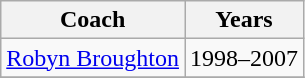<table class="wikitable collapsible">
<tr>
<th>Coach</th>
<th>Years</th>
</tr>
<tr>
<td><a href='#'>Robyn Broughton</a></td>
<td>1998–2007</td>
</tr>
<tr>
</tr>
</table>
